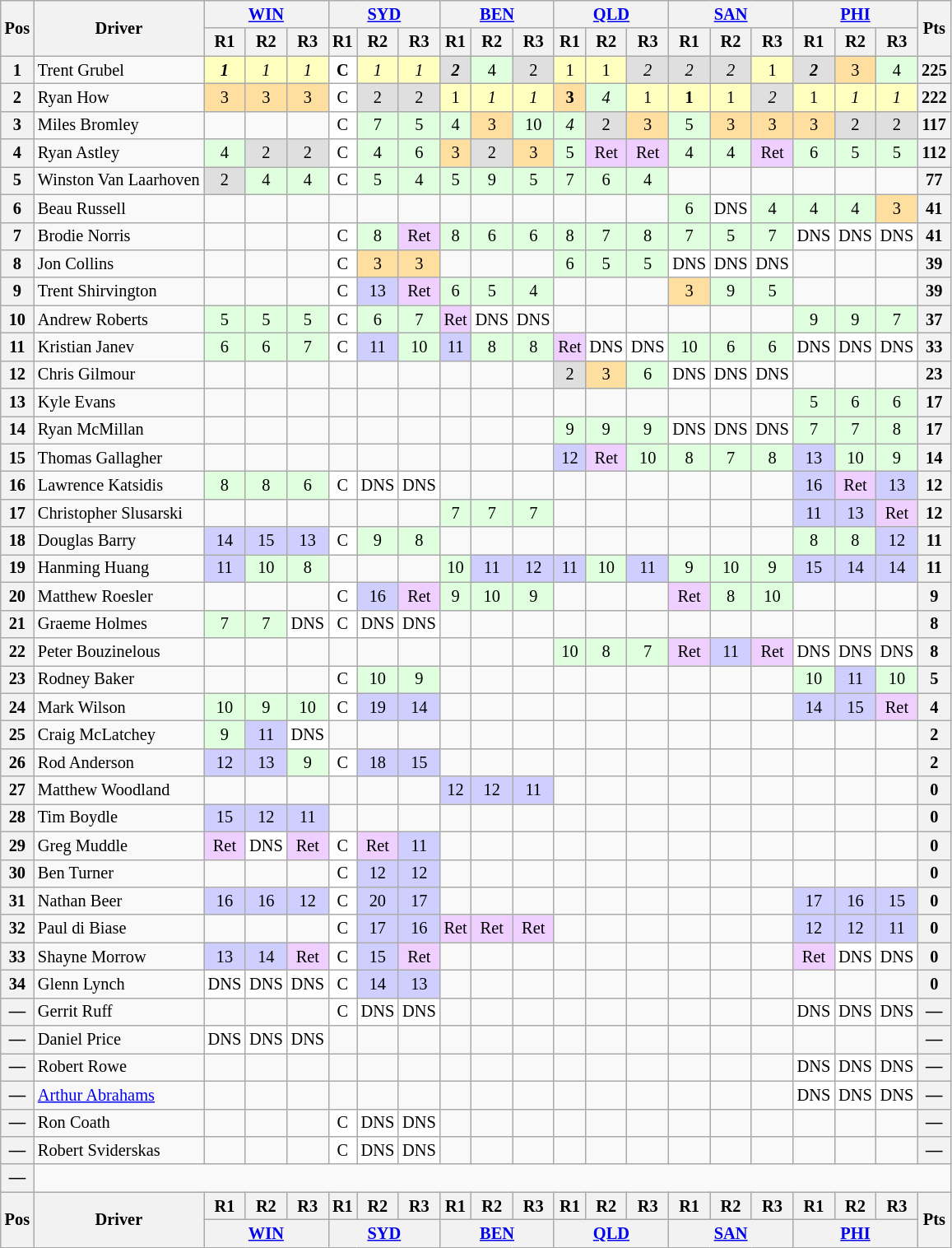<table class="wikitable" style="font-size:85%; text-align:center">
<tr>
<th rowspan="2" valign="middle">Pos</th>
<th rowspan="2" valign="middle">Driver</th>
<th colspan="3"><a href='#'>WIN</a><br></th>
<th colspan="3"><a href='#'>SYD</a><br></th>
<th colspan="3"><a href='#'>BEN</a><br></th>
<th colspan="3"><a href='#'>QLD</a><br></th>
<th colspan="3"><a href='#'>SAN</a><br></th>
<th colspan="3"><a href='#'>PHI</a><br></th>
<th rowspan="2" valign="middle">Pts</th>
</tr>
<tr>
<th>R1</th>
<th>R2</th>
<th>R3</th>
<th>R1</th>
<th>R2</th>
<th>R3</th>
<th>R1</th>
<th>R2</th>
<th>R3</th>
<th>R1</th>
<th>R2</th>
<th>R3</th>
<th>R1</th>
<th>R2</th>
<th>R3</th>
<th>R1</th>
<th>R2</th>
<th>R3</th>
</tr>
<tr>
<th>1</th>
<td align="left"> Trent Grubel</td>
<td style="background:#ffffbf;"><strong><em>1</em></strong></td>
<td style="background:#ffffbf;"><em>1</em></td>
<td style="background:#ffffbf;"><em>1</em></td>
<td style="background:#ffffff;"><strong>C</strong></td>
<td style="background:#ffffbf;"><em>1</em></td>
<td style="background:#ffffbf;"><em>1</em></td>
<td style="background:#dfdfdf;"><strong><em>2</em></strong></td>
<td style="background:#dfffdf;">4</td>
<td style="background:#dfdfdf;">2</td>
<td style="background:#ffffbf;">1</td>
<td style="background:#ffffbf;">1</td>
<td style="background:#dfdfdf;"><em>2</em></td>
<td style="background:#dfdfdf;"><em>2</em></td>
<td style="background:#dfdfdf;"><em>2</em></td>
<td style="background:#ffffbf;">1</td>
<td style="background:#dfdfdf;"><strong><em>2</em></strong></td>
<td style="background:#ffdf9f;">3</td>
<td style="background:#dfffdf;">4</td>
<th>225</th>
</tr>
<tr>
<th>2</th>
<td align="left"> Ryan How</td>
<td style="background:#ffdf9f;">3</td>
<td style="background:#ffdf9f;">3</td>
<td style="background:#ffdf9f;">3</td>
<td style="background:#ffffff;">C</td>
<td style="background:#dfdfdf;">2</td>
<td style="background:#dfdfdf;">2</td>
<td style="background:#ffffbf;">1</td>
<td style="background:#ffffbf;"><em>1</em></td>
<td style="background:#ffffbf;"><em>1</em></td>
<td style="background:#ffdf9f;"><strong>3</strong></td>
<td style="background:#dfffdf;"><em>4</em></td>
<td style="background:#ffffbf;">1</td>
<td style="background:#ffffbf;"><strong>1</strong></td>
<td style="background:#ffffbf;">1</td>
<td style="background:#dfdfdf;"><em>2</em></td>
<td style="background:#ffffbf;">1</td>
<td style="background:#ffffbf;"><em>1</em></td>
<td style="background:#ffffbf;"><em>1</em></td>
<th>222</th>
</tr>
<tr>
<th>3</th>
<td align="left"> Miles Bromley</td>
<td></td>
<td></td>
<td></td>
<td style="background:#ffffff;">C</td>
<td style="background:#dfffdf;">7</td>
<td style="background:#dfffdf;">5</td>
<td style="background:#dfffdf;">4</td>
<td style="background:#ffdf9f;">3</td>
<td style="background:#dfffdf;">10</td>
<td style="background:#dfffdf;"><em>4</em></td>
<td style="background:#dfdfdf;">2</td>
<td style="background:#ffdf9f;">3</td>
<td style="background:#dfffdf;">5</td>
<td style="background:#ffdf9f;">3</td>
<td style="background:#ffdf9f;">3</td>
<td style="background:#ffdf9f;">3</td>
<td style="background:#dfdfdf;">2</td>
<td style="background:#dfdfdf;">2</td>
<th>117</th>
</tr>
<tr>
<th>4</th>
<td align="left"> Ryan Astley</td>
<td style="background:#dfffdf;">4</td>
<td style="background:#dfdfdf;">2</td>
<td style="background:#dfdfdf;">2</td>
<td style="background:#ffffff;">C</td>
<td style="background:#dfffdf;">4</td>
<td style="background:#dfffdf;">6</td>
<td style="background:#ffdf9f;">3</td>
<td style="background:#dfdfdf;">2</td>
<td style="background:#ffdf9f;">3</td>
<td style="background:#dfffdf;">5</td>
<td style="background:#efcfff;">Ret</td>
<td style="background:#efcfff;">Ret</td>
<td style="background:#dfffdf;">4</td>
<td style="background:#dfffdf;">4</td>
<td style="background:#efcfff;">Ret</td>
<td style="background:#dfffdf;">6</td>
<td style="background:#dfffdf;">5</td>
<td style="background:#dfffdf;">5</td>
<th>112</th>
</tr>
<tr>
<th>5</th>
<td nowrap="" align="left"> Winston Van Laarhoven</td>
<td style="background:#dfdfdf;">2</td>
<td style="background:#dfffdf;">4</td>
<td style="background:#dfffdf;">4</td>
<td style="background:#ffffff;">C</td>
<td style="background:#dfffdf;">5</td>
<td style="background:#dfffdf;">4</td>
<td style="background:#dfffdf;">5</td>
<td style="background:#dfffdf;">9</td>
<td style="background:#dfffdf;">5</td>
<td style="background:#dfffdf;">7</td>
<td style="background:#dfffdf;">6</td>
<td style="background:#dfffdf;">4</td>
<td></td>
<td></td>
<td></td>
<td></td>
<td></td>
<td></td>
<th>77</th>
</tr>
<tr>
<th>6</th>
<td align="left"> Beau Russell</td>
<td></td>
<td></td>
<td></td>
<td></td>
<td></td>
<td></td>
<td></td>
<td></td>
<td></td>
<td></td>
<td></td>
<td></td>
<td style="background:#dfffdf;">6</td>
<td style="background:#ffffff;">DNS</td>
<td style="background:#dfffdf;">4</td>
<td style="background:#dfffdf;">4</td>
<td style="background:#dfffdf;">4</td>
<td style="background:#ffdf9f;">3</td>
<th>41</th>
</tr>
<tr>
<th>7</th>
<td align="left"> Brodie Norris</td>
<td></td>
<td></td>
<td></td>
<td style="background:#ffffff;">C</td>
<td style="background:#dfffdf;">8</td>
<td style="background:#efcfff;">Ret</td>
<td style="background:#dfffdf;">8</td>
<td style="background:#dfffdf;">6</td>
<td style="background:#dfffdf;">6</td>
<td style="background:#dfffdf;">8</td>
<td style="background:#dfffdf;">7</td>
<td style="background:#dfffdf;">8</td>
<td style="background:#dfffdf;">7</td>
<td style="background:#dfffdf;">5</td>
<td style="background:#dfffdf;">7</td>
<td style="background:#ffffff;">DNS</td>
<td style="background:#ffffff;">DNS</td>
<td style="background:#ffffff;">DNS</td>
<th>41</th>
</tr>
<tr>
<th>8</th>
<td align="left"> Jon Collins</td>
<td></td>
<td></td>
<td></td>
<td style="background:#ffffff;">C</td>
<td style="background:#ffdf9f;">3</td>
<td style="background:#ffdf9f;">3</td>
<td></td>
<td></td>
<td></td>
<td style="background:#dfffdf;">6</td>
<td style="background:#dfffdf;">5</td>
<td style="background:#dfffdf;">5</td>
<td style="background:#ffffff;">DNS</td>
<td style="background:#ffffff;">DNS</td>
<td style="background:#ffffff;">DNS</td>
<td></td>
<td></td>
<td></td>
<th>39</th>
</tr>
<tr>
<th>9</th>
<td align="left"> Trent Shirvington</td>
<td></td>
<td></td>
<td></td>
<td style="background:#ffffff;">C</td>
<td style="background:#cfcfff;">13</td>
<td style="background:#efcfff;">Ret</td>
<td style="background:#dfffdf;">6</td>
<td style="background:#dfffdf;">5</td>
<td style="background:#dfffdf;">4</td>
<td></td>
<td></td>
<td></td>
<td style="background:#ffdf9f;">3</td>
<td style="background:#dfffdf;">9</td>
<td style="background:#dfffdf;">5</td>
<td></td>
<td></td>
<td></td>
<th>39</th>
</tr>
<tr>
<th>10</th>
<td nowrap="" align="left"> Andrew Roberts</td>
<td style="background:#dfffdf;">5</td>
<td style="background:#dfffdf;">5</td>
<td style="background:#dfffdf;">5</td>
<td style="background:#ffffff;">C</td>
<td style="background:#dfffdf;">6</td>
<td style="background:#dfffdf;">7</td>
<td style="background:#efcfff;">Ret</td>
<td style="background:#ffffff;">DNS</td>
<td style="background:#ffffff;">DNS</td>
<td></td>
<td></td>
<td></td>
<td></td>
<td></td>
<td></td>
<td style="background:#dfffdf;">9</td>
<td style="background:#dfffdf;">9</td>
<td style="background:#dfffdf;">7</td>
<th>37</th>
</tr>
<tr>
<th>11</th>
<td align="left"> Kristian Janev</td>
<td style="background:#dfffdf;">6</td>
<td style="background:#dfffdf;">6</td>
<td style="background:#dfffdf;">7</td>
<td style="background:#ffffff;">C</td>
<td style="background:#cfcfff;">11</td>
<td style="background:#dfffdf;">10</td>
<td style="background:#cfcfff;">11</td>
<td style="background:#dfffdf;">8</td>
<td style="background:#dfffdf;">8</td>
<td style="background:#efcfff;">Ret</td>
<td style="background:#ffffff;">DNS</td>
<td style="background:#ffffff;">DNS</td>
<td style="background:#dfffdf;">10</td>
<td style="background:#dfffdf;">6</td>
<td style="background:#dfffdf;">6</td>
<td style="background:#ffffff;">DNS</td>
<td style="background:#ffffff;">DNS</td>
<td style="background:#ffffff;">DNS</td>
<th>33</th>
</tr>
<tr>
<th>12</th>
<td align="left"> Chris Gilmour</td>
<td></td>
<td></td>
<td></td>
<td></td>
<td></td>
<td></td>
<td></td>
<td></td>
<td></td>
<td style="background:#dfdfdf;">2</td>
<td style="background:#ffdf9f;">3</td>
<td style="background:#dfffdf;">6</td>
<td style="background:#ffffff;">DNS</td>
<td style="background:#ffffff;">DNS</td>
<td style="background:#ffffff;">DNS</td>
<td></td>
<td></td>
<td></td>
<th>23</th>
</tr>
<tr>
<th>13</th>
<td align="left"> Kyle Evans</td>
<td></td>
<td></td>
<td></td>
<td></td>
<td></td>
<td></td>
<td></td>
<td></td>
<td></td>
<td></td>
<td></td>
<td></td>
<td></td>
<td></td>
<td></td>
<td style="background:#dfffdf;">5</td>
<td style="background:#dfffdf;">6</td>
<td style="background:#dfffdf;">6</td>
<th>17</th>
</tr>
<tr>
<th>14</th>
<td align="left"> Ryan McMillan</td>
<td></td>
<td></td>
<td></td>
<td></td>
<td></td>
<td></td>
<td></td>
<td></td>
<td></td>
<td style="background:#dfffdf;">9</td>
<td style="background:#dfffdf;">9</td>
<td style="background:#dfffdf;">9</td>
<td style="background:#ffffff;">DNS</td>
<td style="background:#ffffff;">DNS</td>
<td style="background:#ffffff;">DNS</td>
<td style="background:#dfffdf;">7</td>
<td style="background:#dfffdf;">7</td>
<td style="background:#dfffdf;">8</td>
<th>17</th>
</tr>
<tr>
<th>15</th>
<td align="left"> Thomas Gallagher</td>
<td></td>
<td></td>
<td></td>
<td></td>
<td></td>
<td></td>
<td></td>
<td></td>
<td></td>
<td style="background:#cfcfff;">12</td>
<td style="background:#efcfff;">Ret</td>
<td style="background:#dfffdf;">10</td>
<td style="background:#dfffdf;">8</td>
<td style="background:#dfffdf;">7</td>
<td style="background:#dfffdf;">8</td>
<td style="background:#cfcfff;">13</td>
<td style="background:#dfffdf;">10</td>
<td style="background:#dfffdf;">9</td>
<th>14</th>
</tr>
<tr>
<th>16</th>
<td align="left"> Lawrence Katsidis</td>
<td style="background:#dfffdf;">8</td>
<td style="background:#dfffdf;">8</td>
<td style="background:#dfffdf;">6</td>
<td style="background:#ffffff;">C</td>
<td style="background:#ffffff;">DNS</td>
<td style="background:#ffffff;">DNS</td>
<td></td>
<td></td>
<td></td>
<td></td>
<td></td>
<td></td>
<td></td>
<td></td>
<td></td>
<td style="background:#cfcfff;">16</td>
<td style="background:#efcfff;">Ret</td>
<td style="background:#cfcfff;">13</td>
<th>12</th>
</tr>
<tr>
<th>17</th>
<td align="left"> Christopher Slusarski</td>
<td></td>
<td></td>
<td></td>
<td></td>
<td></td>
<td></td>
<td style="background:#dfffdf;">7</td>
<td style="background:#dfffdf;">7</td>
<td style="background:#dfffdf;">7</td>
<td></td>
<td></td>
<td></td>
<td></td>
<td></td>
<td></td>
<td style="background:#cfcfff;">11</td>
<td style="background:#cfcfff;">13</td>
<td style="background:#efcfff;">Ret</td>
<th>12</th>
</tr>
<tr>
<th>18</th>
<td align="left"> Douglas Barry</td>
<td style="background:#cfcfff;">14</td>
<td style="background:#cfcfff;">15</td>
<td style="background:#cfcfff;">13</td>
<td style="background:#ffffff;">C</td>
<td style="background:#dfffdf;">9</td>
<td style="background:#dfffdf;">8</td>
<td></td>
<td></td>
<td></td>
<td></td>
<td></td>
<td></td>
<td></td>
<td></td>
<td></td>
<td style="background:#dfffdf;">8</td>
<td style="background:#dfffdf;">8</td>
<td style="background:#cfcfff;">12</td>
<th>11</th>
</tr>
<tr>
<th>19</th>
<td align="left"> Hanming Huang</td>
<td style="background:#cfcfff;">11</td>
<td style="background:#dfffdf;">10</td>
<td style="background:#dfffdf;">8</td>
<td></td>
<td></td>
<td></td>
<td style="background:#dfffdf;">10</td>
<td style="background:#cfcfff;">11</td>
<td style="background:#cfcfff;">12</td>
<td style="background:#cfcfff;">11</td>
<td style="background:#dfffdf;">10</td>
<td style="background:#cfcfff;">11</td>
<td style="background:#dfffdf;">9</td>
<td style="background:#dfffdf;">10</td>
<td style="background:#dfffdf;">9</td>
<td style="background:#cfcfff;">15</td>
<td style="background:#cfcfff;">14</td>
<td style="background:#cfcfff;">14</td>
<th>11</th>
</tr>
<tr>
<th>20</th>
<td align="left"> Matthew Roesler</td>
<td></td>
<td></td>
<td></td>
<td style="background:#ffffff;">C</td>
<td style="background:#cfcfff;">16</td>
<td style="background:#efcfff;">Ret</td>
<td style="background:#dfffdf;">9</td>
<td style="background:#dfffdf;">10</td>
<td style="background:#dfffdf;">9</td>
<td></td>
<td></td>
<td></td>
<td style="background:#efcfff;">Ret</td>
<td style="background:#dfffdf;">8</td>
<td style="background:#dfffdf;">10</td>
<td></td>
<td></td>
<td></td>
<th>9</th>
</tr>
<tr>
<th>21</th>
<td align="left"> Graeme Holmes</td>
<td style="background:#dfffdf;">7</td>
<td style="background:#dfffdf;">7</td>
<td style="background:#ffffff;">DNS</td>
<td style="background:#ffffff;">C</td>
<td style="background:#ffffff;">DNS</td>
<td style="background:#ffffff;">DNS</td>
<td></td>
<td></td>
<td></td>
<td></td>
<td></td>
<td></td>
<td></td>
<td></td>
<td></td>
<td></td>
<td></td>
<td></td>
<th>8</th>
</tr>
<tr>
<th>22</th>
<td align="left"> Peter Bouzinelous</td>
<td></td>
<td></td>
<td></td>
<td></td>
<td></td>
<td></td>
<td></td>
<td></td>
<td></td>
<td style="background:#dfffdf;">10</td>
<td style="background:#dfffdf;">8</td>
<td style="background:#dfffdf;">7</td>
<td style="background:#efcfff;">Ret</td>
<td style="background:#cfcfff;">11</td>
<td style="background:#efcfff;">Ret</td>
<td style="background:#ffffff;">DNS</td>
<td style="background:#ffffff;">DNS</td>
<td style="background:#ffffff;">DNS</td>
<th>8</th>
</tr>
<tr>
<th>23</th>
<td align="left"> Rodney Baker</td>
<td></td>
<td></td>
<td></td>
<td style="background:#ffffff;">C</td>
<td style="background:#dfffdf;">10</td>
<td style="background:#dfffdf;">9</td>
<td></td>
<td></td>
<td></td>
<td></td>
<td></td>
<td></td>
<td></td>
<td></td>
<td></td>
<td style="background:#dfffdf;">10</td>
<td style="background:#cfcfff;">11</td>
<td style="background:#dfffdf;">10</td>
<th>5</th>
</tr>
<tr>
<th>24</th>
<td align="left"> Mark Wilson</td>
<td style="background:#dfffdf;">10</td>
<td style="background:#dfffdf;">9</td>
<td style="background:#dfffdf;">10</td>
<td style="background:#ffffff;">C</td>
<td style="background:#cfcfff;">19</td>
<td style="background:#cfcfff;">14</td>
<td></td>
<td></td>
<td></td>
<td></td>
<td></td>
<td></td>
<td></td>
<td></td>
<td></td>
<td style="background:#cfcfff;">14</td>
<td style="background:#cfcfff;">15</td>
<td style="background:#efcfff;">Ret</td>
<th>4</th>
</tr>
<tr>
<th>25</th>
<td align="left"> Craig McLatchey</td>
<td style="background:#dfffdf;">9</td>
<td style="background:#cfcfff;">11</td>
<td style="background:#ffffff;">DNS</td>
<td></td>
<td></td>
<td></td>
<td></td>
<td></td>
<td></td>
<td></td>
<td></td>
<td></td>
<td></td>
<td></td>
<td></td>
<td></td>
<td></td>
<td></td>
<th>2</th>
</tr>
<tr>
<th>26</th>
<td align="left"> Rod Anderson</td>
<td style="background:#cfcfff;">12</td>
<td style="background:#cfcfff;">13</td>
<td style="background:#dfffdf;">9</td>
<td style="background:#ffffff;">C</td>
<td style="background:#cfcfff;">18</td>
<td style="background:#cfcfff;">15</td>
<td></td>
<td></td>
<td></td>
<td></td>
<td></td>
<td></td>
<td></td>
<td></td>
<td></td>
<td></td>
<td></td>
<td></td>
<th>2</th>
</tr>
<tr>
<th>27</th>
<td align="left"> Matthew Woodland</td>
<td></td>
<td></td>
<td></td>
<td></td>
<td></td>
<td></td>
<td style="background:#cfcfff;">12</td>
<td style="background:#cfcfff;">12</td>
<td style="background:#cfcfff;">11</td>
<td></td>
<td></td>
<td></td>
<td></td>
<td></td>
<td></td>
<td></td>
<td></td>
<td></td>
<th>0</th>
</tr>
<tr>
<th>28</th>
<td align="left"> Tim Boydle</td>
<td style="background:#cfcfff;">15</td>
<td style="background:#cfcfff;">12</td>
<td style="background:#cfcfff;">11</td>
<td></td>
<td></td>
<td></td>
<td></td>
<td></td>
<td></td>
<td></td>
<td></td>
<td></td>
<td></td>
<td></td>
<td></td>
<td></td>
<td></td>
<td></td>
<th>0</th>
</tr>
<tr>
<th>29</th>
<td align="left"> Greg Muddle</td>
<td style="background:#efcfff;">Ret</td>
<td style="background:#ffffff;">DNS</td>
<td style="background:#efcfff;">Ret</td>
<td style="background:#ffffff;">C</td>
<td style="background:#efcfff;">Ret</td>
<td style="background:#cfcfff;">11</td>
<td></td>
<td></td>
<td></td>
<td></td>
<td></td>
<td></td>
<td></td>
<td></td>
<td></td>
<td></td>
<td></td>
<td></td>
<th>0</th>
</tr>
<tr>
<th>30</th>
<td align="left"> Ben Turner</td>
<td></td>
<td></td>
<td></td>
<td style="background:#ffffff;">C</td>
<td style="background:#cfcfff;">12</td>
<td style="background:#cfcfff;">12</td>
<td></td>
<td></td>
<td></td>
<td></td>
<td></td>
<td></td>
<td></td>
<td></td>
<td></td>
<td></td>
<td></td>
<td></td>
<th>0</th>
</tr>
<tr>
<th>31</th>
<td align="left"> Nathan Beer</td>
<td style="background:#cfcfff;">16</td>
<td style="background:#cfcfff;">16</td>
<td style="background:#cfcfff;">12</td>
<td style="background:#ffffff;">C</td>
<td style="background:#cfcfff;">20</td>
<td style="background:#cfcfff;">17</td>
<td></td>
<td></td>
<td></td>
<td></td>
<td></td>
<td></td>
<td></td>
<td></td>
<td></td>
<td style="background:#cfcfff;">17</td>
<td style="background:#cfcfff;">16</td>
<td style="background:#cfcfff;">15</td>
<th>0</th>
</tr>
<tr>
<th>32</th>
<td align="left"> Paul di Biase</td>
<td></td>
<td></td>
<td></td>
<td style="background:#ffffff;">C</td>
<td style="background:#cfcfff;">17</td>
<td style="background:#cfcfff;">16</td>
<td style="background:#efcfff;">Ret</td>
<td style="background:#efcfff;">Ret</td>
<td style="background:#efcfff;">Ret</td>
<td></td>
<td></td>
<td></td>
<td></td>
<td></td>
<td></td>
<td style="background:#cfcfff;">12</td>
<td style="background:#cfcfff;">12</td>
<td style="background:#cfcfff;">11</td>
<th>0</th>
</tr>
<tr>
<th>33</th>
<td align="left"> Shayne Morrow</td>
<td style="background:#cfcfff;">13</td>
<td style="background:#cfcfff;">14</td>
<td style="background:#efcfff;">Ret</td>
<td style="background:#ffffff;">C</td>
<td style="background:#cfcfff;">15</td>
<td style="background:#efcfff;">Ret</td>
<td></td>
<td></td>
<td></td>
<td></td>
<td></td>
<td></td>
<td></td>
<td></td>
<td></td>
<td style="background:#efcfff;">Ret</td>
<td style="background:#ffffff;">DNS</td>
<td style="background:#ffffff;">DNS</td>
<th>0</th>
</tr>
<tr>
<th>34</th>
<td align="left"> Glenn Lynch</td>
<td style="background:#ffffff;">DNS</td>
<td style="background:#ffffff;">DNS</td>
<td style="background:#ffffff;">DNS</td>
<td style="background:#ffffff;">C</td>
<td style="background:#cfcfff;">14</td>
<td style="background:#cfcfff;">13</td>
<td></td>
<td></td>
<td></td>
<td></td>
<td></td>
<td></td>
<td></td>
<td></td>
<td></td>
<td></td>
<td></td>
<td></td>
<th>0</th>
</tr>
<tr>
<th>—</th>
<td align="left"> Gerrit Ruff</td>
<td></td>
<td></td>
<td></td>
<td style="background:#ffffff;">C</td>
<td style="background:#ffffff;">DNS</td>
<td style="background:#ffffff;">DNS</td>
<td></td>
<td></td>
<td></td>
<td></td>
<td></td>
<td></td>
<td></td>
<td></td>
<td></td>
<td style="background:#ffffff;">DNS</td>
<td style="background:#ffffff;">DNS</td>
<td style="background:#ffffff;">DNS</td>
<th>—</th>
</tr>
<tr>
<th>—</th>
<td align="left"> Daniel Price</td>
<td style="background:#ffffff;">DNS</td>
<td style="background:#ffffff;">DNS</td>
<td style="background:#ffffff;">DNS</td>
<td></td>
<td></td>
<td></td>
<td></td>
<td></td>
<td></td>
<td></td>
<td></td>
<td></td>
<td></td>
<td></td>
<td></td>
<td></td>
<td></td>
<td></td>
<th>—</th>
</tr>
<tr>
<th>—</th>
<td align="left"> Robert Rowe</td>
<td></td>
<td></td>
<td></td>
<td></td>
<td></td>
<td></td>
<td></td>
<td></td>
<td></td>
<td></td>
<td></td>
<td></td>
<td></td>
<td></td>
<td></td>
<td style="background:#ffffff;">DNS</td>
<td style="background:#ffffff;">DNS</td>
<td style="background:#ffffff;">DNS</td>
<th>—</th>
</tr>
<tr>
<th>—</th>
<td align="left"> <a href='#'>Arthur Abrahams</a></td>
<td></td>
<td></td>
<td></td>
<td></td>
<td></td>
<td></td>
<td></td>
<td></td>
<td></td>
<td></td>
<td></td>
<td></td>
<td></td>
<td></td>
<td></td>
<td style="background:#ffffff;">DNS</td>
<td style="background:#ffffff;">DNS</td>
<td style="background:#ffffff;">DNS</td>
<th>—</th>
</tr>
<tr>
<th>—</th>
<td align="left"> Ron Coath</td>
<td></td>
<td></td>
<td></td>
<td style="background:#ffffff;">C</td>
<td style="background:#ffffff;">DNS</td>
<td style="background:#ffffff;">DNS</td>
<td></td>
<td></td>
<td></td>
<td></td>
<td></td>
<td></td>
<td></td>
<td></td>
<td></td>
<td></td>
<td></td>
<td></td>
<th>—</th>
</tr>
<tr>
<th>—</th>
<td align="left"> Robert Sviderskas</td>
<td></td>
<td></td>
<td></td>
<td style="background:#ffffff;">C</td>
<td style="background:#ffffff;">DNS</td>
<td style="background:#ffffff;">DNS</td>
<td></td>
<td></td>
<td></td>
<td></td>
<td></td>
<td></td>
<td></td>
<td></td>
<td></td>
<td></td>
<td></td>
<td></td>
<th>—</th>
</tr>
<tr>
<th>—</th>
</tr>
<tr>
<th rowspan="2">Pos</th>
<th rowspan="2">Driver</th>
<th>R1</th>
<th>R2</th>
<th>R3</th>
<th>R1</th>
<th>R2</th>
<th>R3</th>
<th>R1</th>
<th>R2</th>
<th>R3</th>
<th>R1</th>
<th>R2</th>
<th>R3</th>
<th>R1</th>
<th>R2</th>
<th>R3</th>
<th>R1</th>
<th>R2</th>
<th>R3</th>
<th rowspan="2">Pts</th>
</tr>
<tr valign="top">
<th colspan="3"><a href='#'>WIN</a><br></th>
<th colspan="3"><a href='#'>SYD</a><br></th>
<th colspan="3"><a href='#'>BEN</a><br></th>
<th colspan="3"><a href='#'>QLD</a><br></th>
<th colspan="3"><a href='#'>SAN</a><br></th>
<th colspan="3"><a href='#'>PHI</a><br></th>
</tr>
</table>
